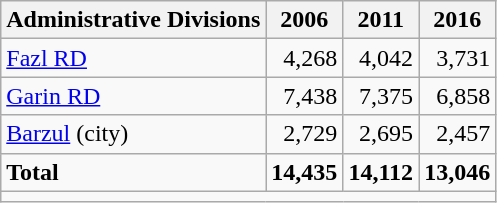<table class="wikitable">
<tr>
<th>Administrative Divisions</th>
<th>2006</th>
<th>2011</th>
<th>2016</th>
</tr>
<tr>
<td><a href='#'>Fazl RD</a></td>
<td style="text-align: right;">4,268</td>
<td style="text-align: right;">4,042</td>
<td style="text-align: right;">3,731</td>
</tr>
<tr>
<td><a href='#'>Garin RD</a></td>
<td style="text-align: right;">7,438</td>
<td style="text-align: right;">7,375</td>
<td style="text-align: right;">6,858</td>
</tr>
<tr>
<td><a href='#'>Barzul</a> (city)</td>
<td style="text-align: right;">2,729</td>
<td style="text-align: right;">2,695</td>
<td style="text-align: right;">2,457</td>
</tr>
<tr>
<td><strong>Total</strong></td>
<td style="text-align: right;"><strong>14,435</strong></td>
<td style="text-align: right;"><strong>14,112</strong></td>
<td style="text-align: right;"><strong>13,046</strong></td>
</tr>
<tr>
<td colspan=4></td>
</tr>
</table>
